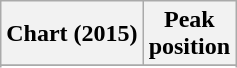<table class="wikitable sortable plainrowheaders">
<tr>
<th>Chart (2015)</th>
<th>Peak<br>position</th>
</tr>
<tr>
</tr>
<tr>
</tr>
<tr>
</tr>
</table>
